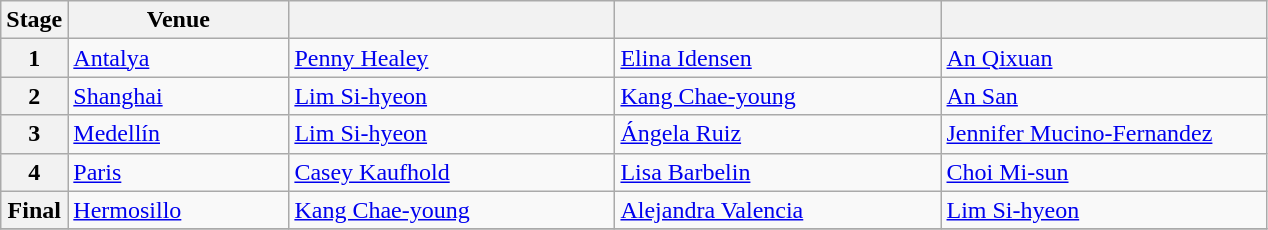<table class="wikitable">
<tr>
<th>Stage</th>
<th width=140>Venue</th>
<th width=210></th>
<th width=210></th>
<th width=210></th>
</tr>
<tr>
<th>1</th>
<td> <a href='#'>Antalya</a></td>
<td> <a href='#'>Penny Healey</a></td>
<td> <a href='#'>Elina Idensen</a></td>
<td> <a href='#'>An Qixuan</a></td>
</tr>
<tr>
<th>2</th>
<td> <a href='#'>Shanghai</a></td>
<td> <a href='#'>Lim Si-hyeon</a></td>
<td> <a href='#'>Kang Chae-young</a></td>
<td> <a href='#'>An San</a></td>
</tr>
<tr>
<th>3</th>
<td> <a href='#'>Medellín</a></td>
<td> <a href='#'>Lim Si-hyeon</a></td>
<td> <a href='#'>Ángela Ruiz</a></td>
<td> <a href='#'>Jennifer Mucino-Fernandez</a></td>
</tr>
<tr>
<th>4</th>
<td> <a href='#'>Paris</a></td>
<td> <a href='#'>Casey Kaufhold</a></td>
<td> <a href='#'>Lisa Barbelin</a></td>
<td> <a href='#'>Choi Mi-sun</a></td>
</tr>
<tr>
<th>Final</th>
<td> <a href='#'>Hermosillo</a></td>
<td> <a href='#'>Kang Chae-young</a></td>
<td> <a href='#'>Alejandra Valencia</a></td>
<td> <a href='#'>Lim Si-hyeon</a></td>
</tr>
<tr>
</tr>
</table>
